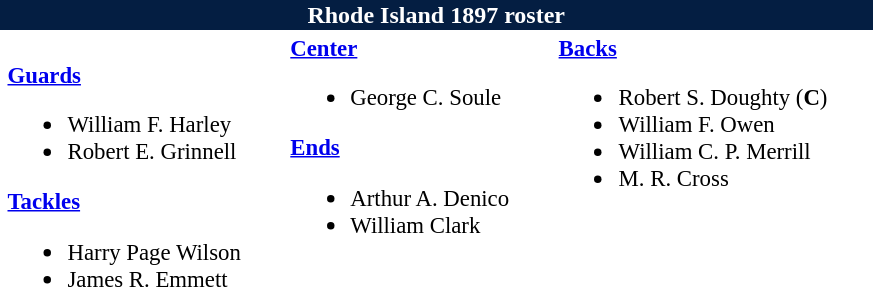<table class="toccolours" style="text-align: left;">
<tr>
<th colspan="9" style="background:#041E42; color:white; text-align:center;"><strong>Rhode Island 1897 roster</strong></th>
</tr>
<tr>
<td></td>
<td style="font-size:95%; vertical-align:top;"><br><strong><a href='#'>Guards</a></strong><ul><li>William F. Harley</li><li>Robert E. Grinnell</li></ul><strong><a href='#'>Tackles</a></strong><ul><li>Harry Page Wilson</li><li>James R. Emmett</li></ul></td>
<td style="width: 25px;"></td>
<td style="font-size:95%; vertical-align:top;"><strong><a href='#'>Center</a></strong><br><ul><li>George C. Soule</li></ul><strong><a href='#'>Ends</a></strong><ul><li>Arthur A. Denico</li><li>William Clark</li></ul></td>
<td style="width: 25px;"></td>
<td style="font-size:95%; vertical-align:top;"><strong><a href='#'>Backs</a></strong><br><ul><li>Robert S. Doughty (<strong>C</strong>)</li><li>William F. Owen</li><li>William C. P. Merrill</li><li>M. R. Cross</li></ul></td>
<td style="width: 25px;"></td>
</tr>
</table>
